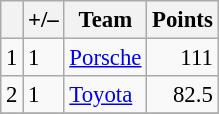<table class="wikitable" style="font-size: 95%;">
<tr>
<th scope="col"></th>
<th scope="col">+/–</th>
<th scope="col">Team</th>
<th scope="col">Points</th>
</tr>
<tr>
<td align="center">1</td>
<td align="left"> 1</td>
<td> <a href='#'>Porsche</a></td>
<td align="right">111</td>
</tr>
<tr>
<td align="center">2</td>
<td align="left"> 1</td>
<td> <a href='#'>Toyota</a></td>
<td align="right">82.5</td>
</tr>
<tr>
</tr>
</table>
